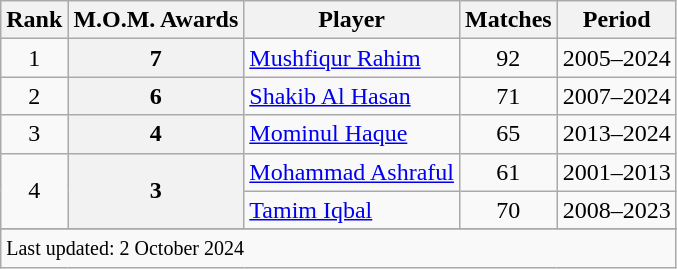<table class="wikitable plainrowheaders sortable">
<tr>
<th scope=col>Rank</th>
<th scope=col>M.O.M. Awards</th>
<th scope=col>Player</th>
<th scope=col>Matches</th>
<th scope=col>Period</th>
</tr>
<tr>
<td align=center>1</td>
<th scope=row style=text-align:center;>7</th>
<td><a href='#'>Mushfiqur Rahim</a></td>
<td align=center>92</td>
<td>2005–2024</td>
</tr>
<tr>
<td align=center>2</td>
<th scope=row style=text-align:center;>6</th>
<td><a href='#'>Shakib Al Hasan</a></td>
<td align=center>71</td>
<td>2007–2024</td>
</tr>
<tr>
<td align=center>3</td>
<th scope=row style=text-align:center;>4</th>
<td><a href='#'>Mominul Haque</a></td>
<td align=center>65</td>
<td>2013–2024</td>
</tr>
<tr>
<td align=center rowspan=2>4</td>
<th scope=row style=text-align:center; rowspan=2>3</th>
<td><a href='#'>Mohammad Ashraful</a></td>
<td align=center>61</td>
<td>2001–2013</td>
</tr>
<tr>
<td><a href='#'>Tamim Iqbal</a></td>
<td align=center>70</td>
<td>2008–2023</td>
</tr>
<tr>
</tr>
<tr class=sortbottom>
<td colspan=5><small>Last updated: 2 October 2024</small></td>
</tr>
</table>
